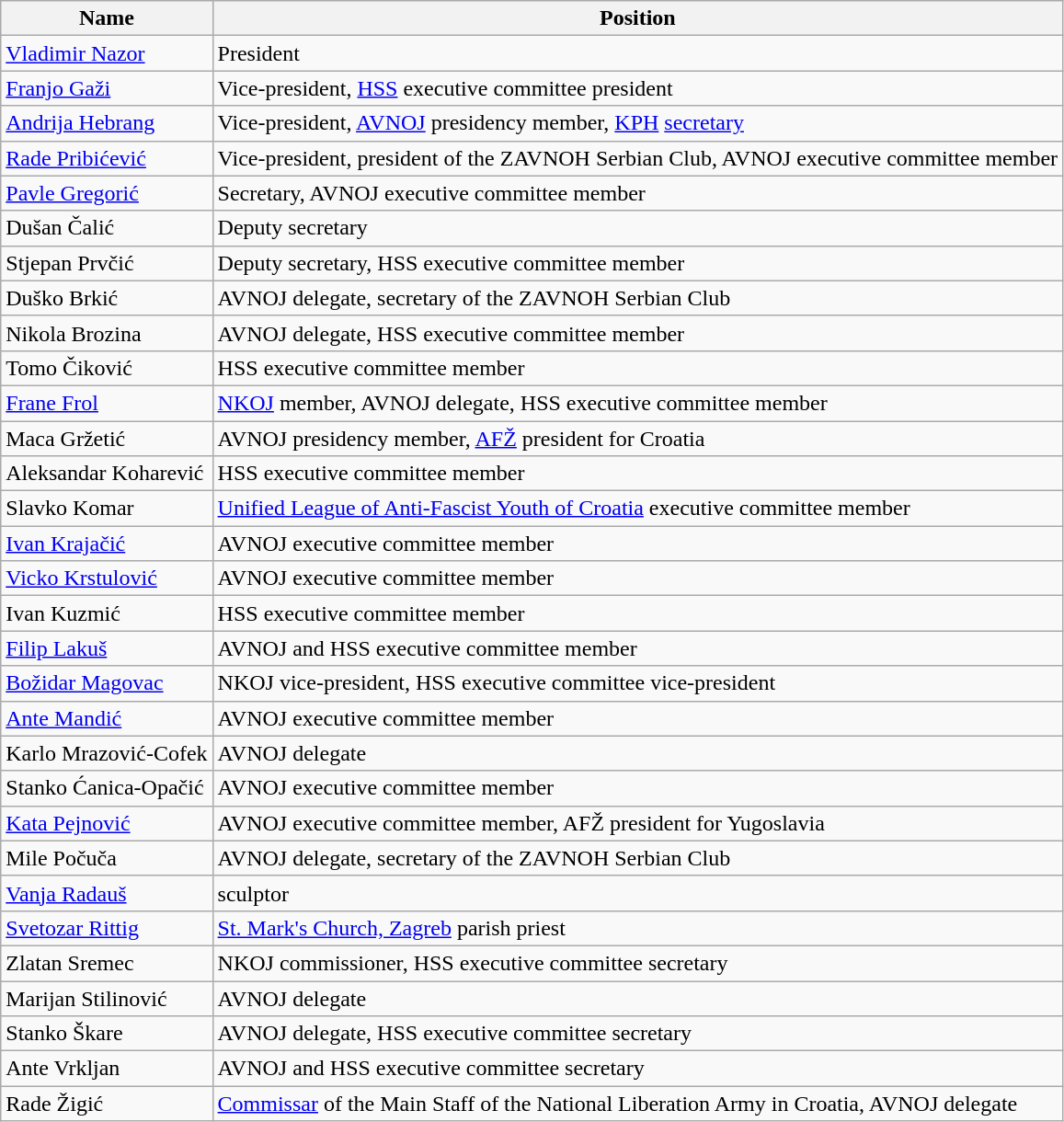<table class="plainrowheaders wikitable" style="cellspacing=2px; text-align:left;">
<tr style="font-size:100%; text-align:left;">
<th>Name</th>
<th>Position</th>
</tr>
<tr>
<td><a href='#'>Vladimir Nazor</a></td>
<td>President</td>
</tr>
<tr>
<td><a href='#'>Franjo Gaži</a></td>
<td>Vice-president, <a href='#'>HSS</a> executive committee president</td>
</tr>
<tr>
<td><a href='#'>Andrija Hebrang</a></td>
<td>Vice-president, <a href='#'>AVNOJ</a> presidency member, <a href='#'>KPH</a> <a href='#'>secretary</a></td>
</tr>
<tr>
<td><a href='#'>Rade Pribićević</a></td>
<td>Vice-president, president of the ZAVNOH Serbian Club, AVNOJ executive committee member</td>
</tr>
<tr>
<td><a href='#'>Pavle Gregorić</a></td>
<td>Secretary, AVNOJ executive committee member</td>
</tr>
<tr>
<td>Dušan Čalić</td>
<td>Deputy secretary</td>
</tr>
<tr>
<td>Stjepan Prvčić</td>
<td>Deputy secretary, HSS executive committee member</td>
</tr>
<tr>
<td>Duško Brkić</td>
<td>AVNOJ delegate, secretary of the ZAVNOH Serbian Club</td>
</tr>
<tr>
<td>Nikola Brozina</td>
<td>AVNOJ delegate, HSS executive committee member</td>
</tr>
<tr>
<td>Tomo Čiković</td>
<td>HSS executive committee member</td>
</tr>
<tr>
<td><a href='#'>Frane Frol</a></td>
<td><a href='#'>NKOJ</a> member, AVNOJ delegate, HSS executive committee member</td>
</tr>
<tr>
<td>Maca Gržetić</td>
<td>AVNOJ presidency member, <a href='#'>AFŽ</a> president for Croatia</td>
</tr>
<tr>
<td>Aleksandar Koharević</td>
<td>HSS executive committee member</td>
</tr>
<tr>
<td>Slavko Komar</td>
<td><a href='#'>Unified League of Anti-Fascist Youth of Croatia</a> executive committee member</td>
</tr>
<tr>
<td><a href='#'>Ivan Krajačić</a></td>
<td>AVNOJ executive committee member</td>
</tr>
<tr>
<td><a href='#'>Vicko Krstulović</a></td>
<td>AVNOJ executive committee member</td>
</tr>
<tr>
<td>Ivan Kuzmić</td>
<td>HSS executive committee member</td>
</tr>
<tr>
<td><a href='#'>Filip Lakuš</a></td>
<td>AVNOJ and HSS executive committee member</td>
</tr>
<tr>
<td><a href='#'>Božidar Magovac</a></td>
<td>NKOJ vice-president, HSS executive committee vice-president</td>
</tr>
<tr>
<td><a href='#'>Ante Mandić</a></td>
<td>AVNOJ executive committee member</td>
</tr>
<tr>
<td>Karlo Mrazović-Cofek</td>
<td>AVNOJ delegate</td>
</tr>
<tr>
<td>Stanko Ćanica-Opačić</td>
<td>AVNOJ executive committee member</td>
</tr>
<tr>
<td><a href='#'>Kata Pejnović</a></td>
<td>AVNOJ executive committee member, AFŽ president for Yugoslavia</td>
</tr>
<tr>
<td>Mile Počuča</td>
<td>AVNOJ delegate, secretary of the ZAVNOH Serbian Club</td>
</tr>
<tr>
<td><a href='#'>Vanja Radauš</a></td>
<td>sculptor</td>
</tr>
<tr>
<td><a href='#'>Svetozar Rittig</a></td>
<td><a href='#'>St. Mark's Church, Zagreb</a> parish priest</td>
</tr>
<tr>
<td>Zlatan Sremec</td>
<td>NKOJ commissioner, HSS executive committee secretary</td>
</tr>
<tr>
<td>Marijan Stilinović</td>
<td>AVNOJ delegate</td>
</tr>
<tr>
<td>Stanko Škare</td>
<td>AVNOJ delegate, HSS executive committee secretary</td>
</tr>
<tr>
<td>Ante Vrkljan</td>
<td>AVNOJ and HSS executive committee secretary</td>
</tr>
<tr>
<td>Rade Žigić</td>
<td><a href='#'>Commissar</a> of the Main Staff of the National Liberation Army in Croatia, AVNOJ delegate</td>
</tr>
</table>
